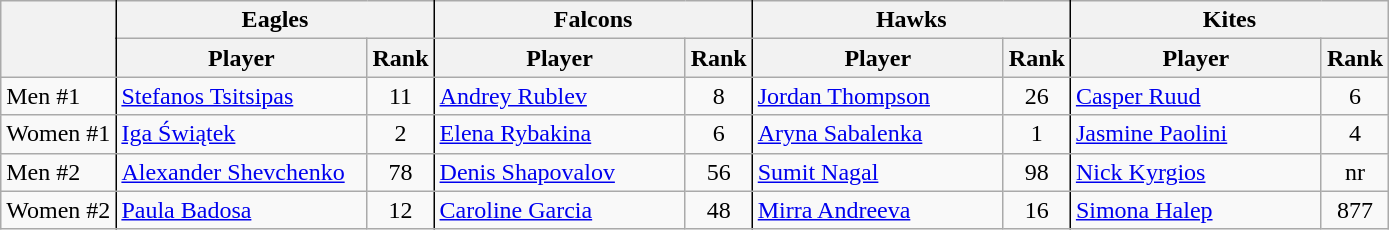<table class="wikitable nowrap">
<tr>
<th rowspan=2 style="border-right: 1pt black solid"></th>
<th colspan=2 style="border-right: 1pt black solid">Eagles</th>
<th colspan=2 style="border-right: 1pt black solid">Falcons</th>
<th colspan=2 style="border-right: 1pt black solid">Hawks</th>
<th colspan=2>Kites</th>
</tr>
<tr>
<th width=160>Player</th>
<th style="border-right: 1pt black solid">Rank</th>
<th width=160>Player</th>
<th style="border-right: 1pt black solid">Rank</th>
<th width=160>Player</th>
<th style="border-right: 1pt black solid">Rank</th>
<th width=160>Player</th>
<th>Rank</th>
</tr>
<tr>
<td style="border-right: 1pt black solid">Men #1</td>
<td> <a href='#'>Stefanos Tsitsipas</a></td>
<td align=center style="border-right: 1pt black solid">11</td>
<td> <a href='#'>Andrey Rublev</a></td>
<td align=center style="border-right: 1pt black solid">8</td>
<td> <a href='#'>Jordan Thompson</a></td>
<td align=center style="border-right: 1pt black solid">26</td>
<td> <a href='#'>Casper Ruud</a></td>
<td align=center>6</td>
</tr>
<tr>
<td style="border-right: 1pt black solid">Women #1</td>
<td> <a href='#'>Iga Świątek</a></td>
<td align=center style="border-right: 1pt black solid">2</td>
<td> <a href='#'>Elena Rybakina</a></td>
<td align=center style="border-right: 1pt black solid">6</td>
<td> <a href='#'>Aryna Sabalenka</a></td>
<td align=center style="border-right: 1pt black solid">1</td>
<td> <a href='#'>Jasmine Paolini</a></td>
<td align=center>4</td>
</tr>
<tr>
<td style="border-right: 1pt black solid">Men #2</td>
<td> <a href='#'>Alexander Shevchenko</a></td>
<td align="center" style="border-right: 1pt black solid">78</td>
<td> <a href='#'>Denis Shapovalov</a></td>
<td align=center style="border-right: 1pt black solid">56</td>
<td> <a href='#'>Sumit Nagal</a></td>
<td align=center style="border-right: 1pt black solid">98</td>
<td> <a href='#'>Nick Kyrgios</a></td>
<td align=center>nr</td>
</tr>
<tr>
<td style="border-right: 1pt black solid">Women #2</td>
<td> <a href='#'>Paula Badosa</a></td>
<td align=center style="border-right: 1pt black solid">12</td>
<td> <a href='#'>Caroline Garcia</a></td>
<td align=center style="border-right: 1pt black solid">48</td>
<td> <a href='#'>Mirra Andreeva</a></td>
<td align=center style="border-right: 1pt black solid">16</td>
<td> <a href='#'>Simona Halep</a></td>
<td align=center>877</td>
</tr>
</table>
